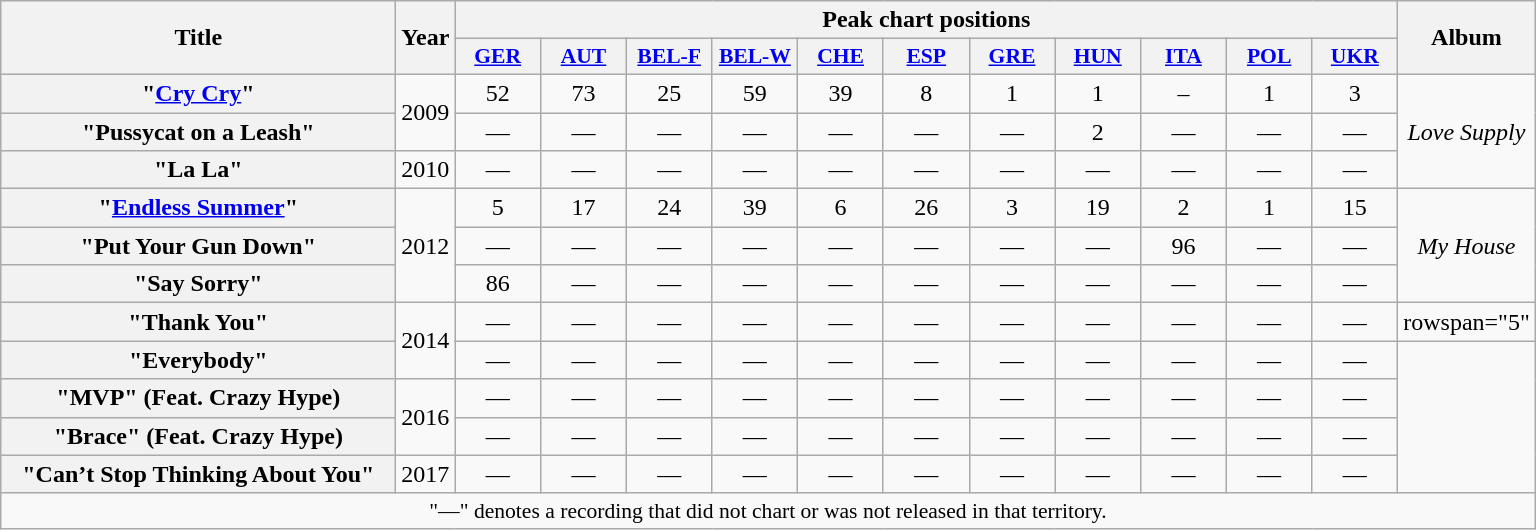<table class="wikitable plainrowheaders" style="text-align:center;" border="1">
<tr>
<th scope="col" rowspan="2" style="width:16em;">Title</th>
<th scope="col" rowspan="2">Year</th>
<th scope="col" colspan="11">Peak chart positions</th>
<th scope="col" rowspan="2">Album</th>
</tr>
<tr>
<th scope="col" style="width:3.5em;font-size:90%;"><a href='#'>GER</a><br></th>
<th scope="col" style="width:3.5em;font-size:90%;"><a href='#'>AUT</a><br></th>
<th scope="col" style="width:3.5em;font-size:90%;"><a href='#'>BEL-F</a><br></th>
<th scope="col" style="width:3.5em;font-size:90%;"><a href='#'>BEL-W</a><br></th>
<th scope="col" style="width:3.5em;font-size:90%;"><a href='#'>CHE</a><br></th>
<th scope="col" style="width:3.5em;font-size:90%;"><a href='#'>ESP</a><br></th>
<th scope="col" style="width:3.5em;font-size:90%;"><a href='#'>GRE</a><br></th>
<th scope="col" style="width:3.5em;font-size:90%;"><a href='#'>HUN</a><br></th>
<th scope="col" style="width:3.5em;font-size:90%;"><a href='#'>ITA</a><br></th>
<th scope="col" style="width:3.5em;font-size:90%;"><a href='#'>POL</a><br></th>
<th scope="col" style="width:3.5em;font-size:90%;"><a href='#'>UKR</a><br></th>
</tr>
<tr>
<th scope="row">"<a href='#'>Cry Cry</a>"</th>
<td rowspan="2">2009</td>
<td>52</td>
<td>73</td>
<td>25</td>
<td>59</td>
<td>39</td>
<td>8</td>
<td>1</td>
<td>1</td>
<td>–</td>
<td>1</td>
<td>3</td>
<td rowspan="3"><em>Love Supply</em></td>
</tr>
<tr>
<th scope="row">"Pussycat on a Leash"</th>
<td>—</td>
<td>—</td>
<td>—</td>
<td>—</td>
<td>—</td>
<td>—</td>
<td>—</td>
<td>2</td>
<td>—</td>
<td>—</td>
<td>—</td>
</tr>
<tr>
<th scope="row">"La La"</th>
<td rowspan="1">2010</td>
<td>—</td>
<td>—</td>
<td>—</td>
<td>—</td>
<td>—</td>
<td>—</td>
<td>—</td>
<td>—</td>
<td>—</td>
<td>—</td>
<td>—</td>
</tr>
<tr>
<th scope="row">"<a href='#'>Endless Summer</a>"</th>
<td rowspan="3">2012</td>
<td>5</td>
<td>17</td>
<td>24</td>
<td>39</td>
<td>6</td>
<td>26</td>
<td>3</td>
<td>19</td>
<td>2</td>
<td>1</td>
<td>15</td>
<td rowspan="3"><em>My House</em></td>
</tr>
<tr>
<th scope="row">"Put Your Gun Down"</th>
<td>—</td>
<td>—</td>
<td>—</td>
<td>—</td>
<td>—</td>
<td>—</td>
<td>—</td>
<td>—</td>
<td>96</td>
<td>—</td>
<td>—</td>
</tr>
<tr>
<th scope="row">"Say Sorry"</th>
<td>86</td>
<td>—</td>
<td>—</td>
<td>—</td>
<td>—</td>
<td>—</td>
<td>—</td>
<td>—</td>
<td>—</td>
<td>—</td>
<td>—</td>
</tr>
<tr>
<th scope="row">"Thank You"</th>
<td rowspan="2">2014</td>
<td>—</td>
<td>—</td>
<td>—</td>
<td>—</td>
<td>—</td>
<td>—</td>
<td>—</td>
<td>—</td>
<td>—</td>
<td>—</td>
<td>—</td>
<td>rowspan="5" </td>
</tr>
<tr>
<th scope="row">"Everybody"</th>
<td>—</td>
<td>—</td>
<td>—</td>
<td>—</td>
<td>—</td>
<td>—</td>
<td>—</td>
<td>—</td>
<td>—</td>
<td>—</td>
<td>—</td>
</tr>
<tr>
<th scope="row">"MVP" (Feat. Crazy Hype)</th>
<td rowspan="2">2016</td>
<td>—</td>
<td>—</td>
<td>—</td>
<td>—</td>
<td>—</td>
<td>—</td>
<td>—</td>
<td>—</td>
<td>—</td>
<td>—</td>
<td>—</td>
</tr>
<tr>
<th scope="row">"Brace" (Feat. Crazy Hype)</th>
<td>—</td>
<td>—</td>
<td>—</td>
<td>—</td>
<td>—</td>
<td>—</td>
<td>—</td>
<td>—</td>
<td>—</td>
<td>—</td>
<td>—</td>
</tr>
<tr>
<th scope="row">"Can’t Stop Thinking About You"</th>
<td>2017</td>
<td>—</td>
<td>—</td>
<td>—</td>
<td>—</td>
<td>—</td>
<td>—</td>
<td>—</td>
<td>—</td>
<td>—</td>
<td>—</td>
<td>—</td>
</tr>
<tr>
<td colspan="14" style="font-size:90%">"—" denotes a recording that did not chart or was not released in that territory.</td>
</tr>
</table>
